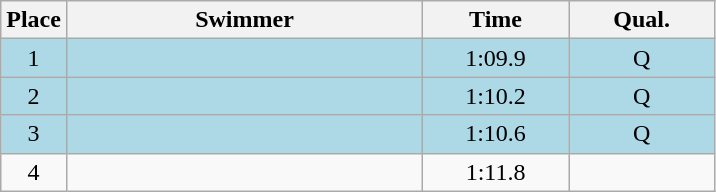<table class=wikitable style="text-align:center">
<tr>
<th>Place</th>
<th width=230>Swimmer</th>
<th width=90>Time</th>
<th width=90>Qual.</th>
</tr>
<tr bgcolor=lightblue>
<td>1</td>
<td align=left></td>
<td>1:09.9</td>
<td>Q</td>
</tr>
<tr bgcolor=lightblue>
<td>2</td>
<td align=left></td>
<td>1:10.2</td>
<td>Q</td>
</tr>
<tr bgcolor=lightblue>
<td>3</td>
<td align=left></td>
<td>1:10.6</td>
<td>Q</td>
</tr>
<tr>
<td>4</td>
<td align=left></td>
<td>1:11.8</td>
<td></td>
</tr>
</table>
